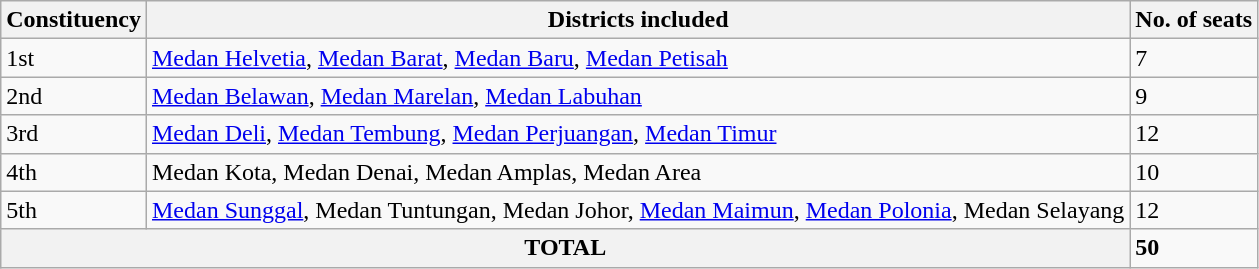<table class="wikitable">
<tr>
<th>Constituency</th>
<th>Districts included</th>
<th>No. of seats</th>
</tr>
<tr>
<td>1st</td>
<td><a href='#'>Medan Helvetia</a>, <a href='#'>Medan Barat</a>, <a href='#'>Medan Baru</a>, <a href='#'>Medan Petisah</a></td>
<td>7</td>
</tr>
<tr>
<td>2nd</td>
<td><a href='#'>Medan Belawan</a>, <a href='#'>Medan Marelan</a>, <a href='#'>Medan Labuhan</a></td>
<td>9</td>
</tr>
<tr>
<td>3rd</td>
<td><a href='#'>Medan Deli</a>, <a href='#'>Medan Tembung</a>, <a href='#'>Medan Perjuangan</a>, <a href='#'>Medan Timur</a></td>
<td>12</td>
</tr>
<tr>
<td>4th</td>
<td>Medan Kota, Medan Denai, Medan Amplas, Medan Area</td>
<td>10</td>
</tr>
<tr>
<td>5th</td>
<td><a href='#'>Medan Sunggal</a>, Medan Tuntungan, Medan Johor, <a href='#'>Medan Maimun</a>, <a href='#'>Medan Polonia</a>, Medan Selayang</td>
<td>12</td>
</tr>
<tr>
<th colspan="2">TOTAL</th>
<td><strong>50</strong></td>
</tr>
</table>
